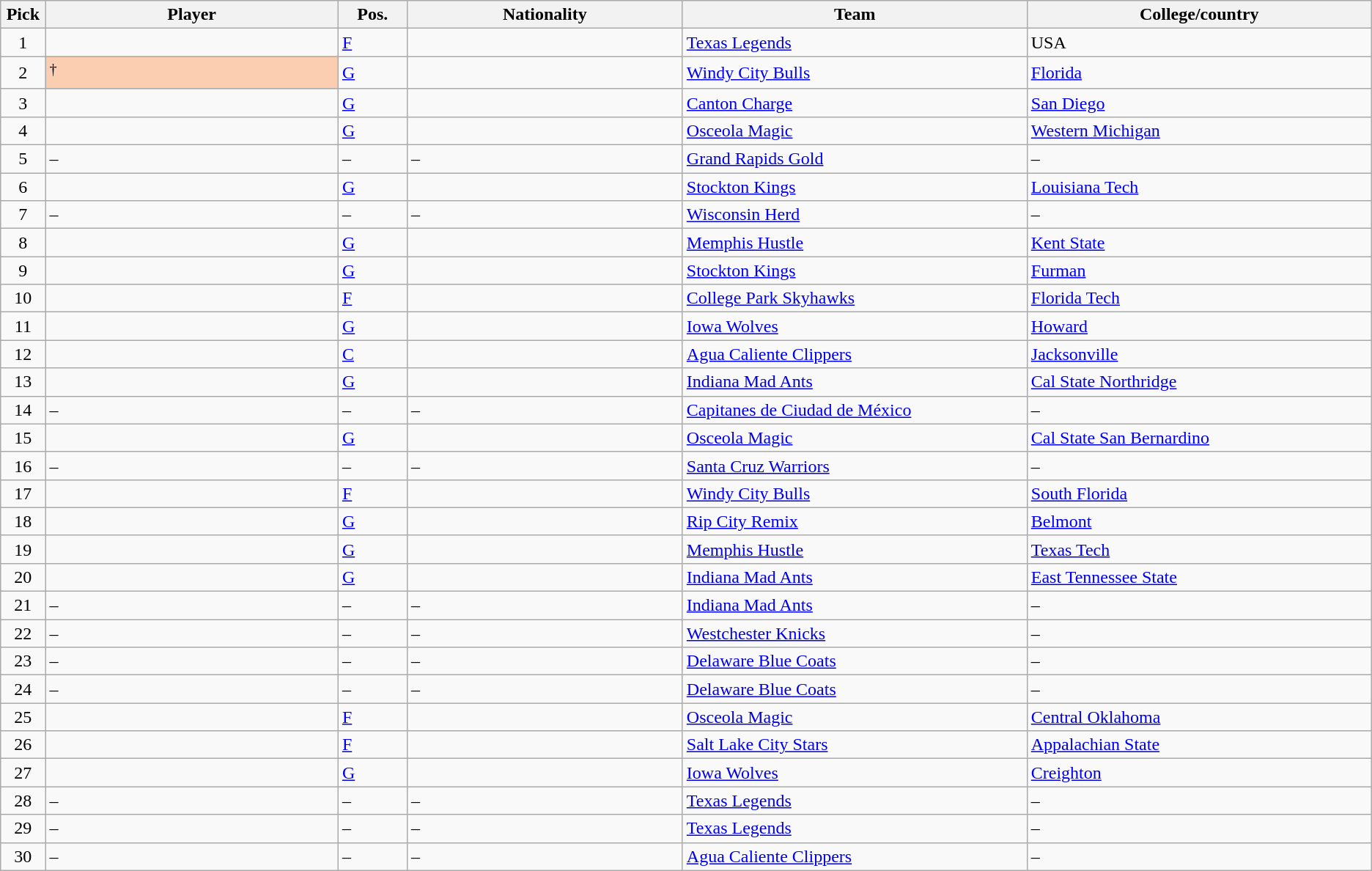<table class="wikitable sortable">
<tr>
<th width="1%">Pick</th>
<th width="17%">Player</th>
<th width="4%">Pos.</th>
<th width="16%">Nationality</th>
<th width="20%">Team</th>
<th width="20%">College/country</th>
</tr>
<tr>
<td align="center">1</td>
<td></td>
<td><a href='#'>F</a></td>
<td></td>
<td><a href='#'>Texas Legends</a></td>
<td>USA</td>
</tr>
<tr>
<td align="center">2</td>
<td style="background-color:#FBCEB1"><sup>†</sup></td>
<td><a href='#'>G</a></td>
<td></td>
<td><a href='#'>Windy City Bulls</a></td>
<td><a href='#'>Florida</a></td>
</tr>
<tr>
<td align="center">3</td>
<td></td>
<td><a href='#'>G</a></td>
<td></td>
<td><a href='#'>Canton Charge</a></td>
<td><a href='#'>San Diego</a></td>
</tr>
<tr>
<td align="center">4</td>
<td></td>
<td><a href='#'>G</a></td>
<td></td>
<td><a href='#'>Osceola Magic</a></td>
<td><a href='#'>Western Michigan</a></td>
</tr>
<tr>
<td align="center">5</td>
<td>–</td>
<td>–</td>
<td>–</td>
<td><a href='#'>Grand Rapids Gold</a></td>
<td>–</td>
</tr>
<tr>
<td align="center">6</td>
<td></td>
<td><a href='#'>G</a></td>
<td></td>
<td><a href='#'>Stockton Kings</a></td>
<td><a href='#'>Louisiana Tech</a></td>
</tr>
<tr>
<td align="center">7</td>
<td>–</td>
<td>–</td>
<td>–</td>
<td><a href='#'>Wisconsin Herd</a></td>
<td>–</td>
</tr>
<tr>
<td align="center">8</td>
<td></td>
<td><a href='#'>G</a></td>
<td></td>
<td><a href='#'>Memphis Hustle</a></td>
<td><a href='#'>Kent State</a></td>
</tr>
<tr>
<td align="center">9</td>
<td></td>
<td><a href='#'>G</a></td>
<td></td>
<td><a href='#'>Stockton Kings</a></td>
<td><a href='#'>Furman</a></td>
</tr>
<tr>
<td align="center">10</td>
<td></td>
<td><a href='#'>F</a></td>
<td></td>
<td><a href='#'>College Park Skyhawks</a></td>
<td><a href='#'>Florida Tech</a></td>
</tr>
<tr>
<td align="center">11</td>
<td></td>
<td><a href='#'>G</a></td>
<td></td>
<td><a href='#'>Iowa Wolves</a></td>
<td><a href='#'>Howard</a></td>
</tr>
<tr>
<td align="center">12</td>
<td></td>
<td><a href='#'>C</a></td>
<td></td>
<td><a href='#'>Agua Caliente Clippers</a></td>
<td><a href='#'>Jacksonville</a></td>
</tr>
<tr>
<td align="center">13</td>
<td></td>
<td><a href='#'>G</a></td>
<td></td>
<td><a href='#'>Indiana Mad Ants</a></td>
<td><a href='#'>Cal State Northridge</a></td>
</tr>
<tr>
<td align="center">14</td>
<td>–</td>
<td>–</td>
<td>–</td>
<td><a href='#'>Capitanes de Ciudad de México</a></td>
<td>–</td>
</tr>
<tr>
<td align="center">15</td>
<td></td>
<td><a href='#'>G</a></td>
<td></td>
<td><a href='#'>Osceola Magic</a></td>
<td><a href='#'>Cal State San Bernardino</a></td>
</tr>
<tr>
<td align="center">16</td>
<td>–</td>
<td>–</td>
<td>–</td>
<td><a href='#'>Santa Cruz Warriors</a></td>
<td>–</td>
</tr>
<tr>
<td align="center">17</td>
<td></td>
<td><a href='#'>F</a></td>
<td></td>
<td><a href='#'>Windy City Bulls</a></td>
<td><a href='#'>South Florida</a></td>
</tr>
<tr>
<td align="center">18</td>
<td></td>
<td><a href='#'>G</a></td>
<td></td>
<td><a href='#'>Rip City Remix</a></td>
<td><a href='#'>Belmont</a></td>
</tr>
<tr>
<td align="center">19</td>
<td></td>
<td><a href='#'>G</a></td>
<td></td>
<td><a href='#'>Memphis Hustle</a></td>
<td><a href='#'>Texas Tech</a></td>
</tr>
<tr>
<td align="center">20</td>
<td></td>
<td><a href='#'>G</a></td>
<td></td>
<td><a href='#'>Indiana Mad Ants</a></td>
<td><a href='#'>East Tennessee State</a></td>
</tr>
<tr>
<td align="center">21</td>
<td>–</td>
<td>–</td>
<td>–</td>
<td><a href='#'>Indiana Mad Ants</a></td>
<td>–</td>
</tr>
<tr>
<td align="center">22</td>
<td>–</td>
<td>–</td>
<td>–</td>
<td><a href='#'>Westchester Knicks</a></td>
<td>–</td>
</tr>
<tr>
<td align="center">23</td>
<td>–</td>
<td>–</td>
<td>–</td>
<td><a href='#'>Delaware Blue Coats</a></td>
<td>–</td>
</tr>
<tr>
<td align="center">24</td>
<td>–</td>
<td>–</td>
<td>–</td>
<td><a href='#'>Delaware Blue Coats</a></td>
<td>–</td>
</tr>
<tr>
<td align="center">25</td>
<td></td>
<td><a href='#'>F</a></td>
<td></td>
<td><a href='#'>Osceola Magic</a></td>
<td><a href='#'>Central Oklahoma</a></td>
</tr>
<tr>
<td align="center">26</td>
<td></td>
<td><a href='#'>F</a></td>
<td></td>
<td><a href='#'>Salt Lake City Stars</a></td>
<td><a href='#'>Appalachian State</a></td>
</tr>
<tr>
<td align="center">27</td>
<td></td>
<td><a href='#'>G</a></td>
<td></td>
<td><a href='#'>Iowa Wolves</a></td>
<td><a href='#'>Creighton</a></td>
</tr>
<tr>
<td align="center">28</td>
<td>–</td>
<td>–</td>
<td>–</td>
<td><a href='#'>Texas Legends</a></td>
<td>–</td>
</tr>
<tr>
<td align="center">29</td>
<td>–</td>
<td>–</td>
<td>–</td>
<td><a href='#'>Texas Legends</a></td>
<td>–</td>
</tr>
<tr>
<td align="center">30</td>
<td>–</td>
<td>–</td>
<td>–</td>
<td><a href='#'>Agua Caliente Clippers</a></td>
<td>–</td>
</tr>
</table>
